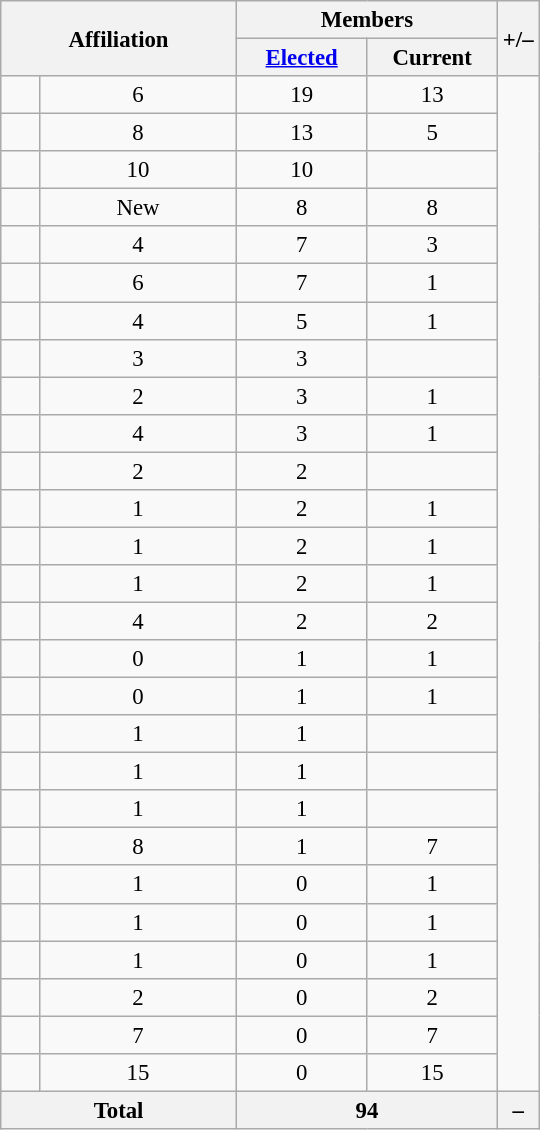<table class="wikitable" border="1" style="font-size: 95%; text-align: center;">
<tr>
<th colspan="2" rowspan="2" class=unsortable style="text-align: center; vertical-align: middle; width: 150px;">Affiliation</th>
<th colspan="2" style="vertical-align: top;">Members</th>
<th rowspan="2">+/–</th>
</tr>
<tr>
<th data-sort-type=number style="width: 80px;"><a href='#'>Elected</a></th>
<th style="width: 80px;">Current</th>
</tr>
<tr>
<td></td>
<td style="text-align: center;">6</td>
<td style="text-align: center;">19</td>
<td>13</td>
</tr>
<tr>
<td></td>
<td style="text-align: center;">8</td>
<td style="text-align: center;">13</td>
<td>5</td>
</tr>
<tr>
<td></td>
<td style="text-align: center;">10</td>
<td style="text-align: center;">10</td>
<td></td>
</tr>
<tr>
<td></td>
<td style="text-align: center;">New</td>
<td style="text-align: center;">8</td>
<td>8</td>
</tr>
<tr>
<td></td>
<td style="text-align: center;">4</td>
<td style="text-align: center;">7</td>
<td>3</td>
</tr>
<tr>
<td></td>
<td style="text-align: center;">6</td>
<td style="text-align: center;">7</td>
<td>1</td>
</tr>
<tr>
<td></td>
<td style="text-align: center;">4</td>
<td style="text-align: center;">5</td>
<td>1</td>
</tr>
<tr>
<td></td>
<td style="text-align: center;">3</td>
<td style="text-align: center;">3</td>
<td></td>
</tr>
<tr>
<td></td>
<td style="text-align: center;">2</td>
<td style="text-align: center;">3</td>
<td>1</td>
</tr>
<tr>
<td></td>
<td style="text-align: center;">4</td>
<td style="text-align: center;">3</td>
<td>1</td>
</tr>
<tr>
<td></td>
<td style="text-align: center;">2</td>
<td style="text-align: center;">2</td>
<td></td>
</tr>
<tr>
<td></td>
<td style="text-align: center;">1</td>
<td style="text-align: center;">2</td>
<td>1</td>
</tr>
<tr>
<td></td>
<td style="text-align: center;">1</td>
<td style="text-align: center;">2</td>
<td>1</td>
</tr>
<tr>
<td></td>
<td style="text-align: center;">1</td>
<td style="text-align: center;">2</td>
<td>1</td>
</tr>
<tr>
<td></td>
<td style="text-align: center;">4</td>
<td style="text-align: center;">2</td>
<td>2</td>
</tr>
<tr>
<td></td>
<td style="text-align: center;">0</td>
<td style="text-align: center;">1</td>
<td>1</td>
</tr>
<tr>
<td></td>
<td style="text-align: center;">0</td>
<td style="text-align: center;">1</td>
<td>1</td>
</tr>
<tr>
<td></td>
<td style="text-align: center;">1</td>
<td style="text-align: center;">1</td>
<td></td>
</tr>
<tr>
<td></td>
<td style="text-align: center;">1</td>
<td style="text-align: center;">1</td>
<td></td>
</tr>
<tr>
<td></td>
<td style="text-align: center;">1</td>
<td style="text-align: center;">1</td>
<td></td>
</tr>
<tr>
<td></td>
<td style="text-align: center;">8</td>
<td style="text-align: center;">1</td>
<td>7</td>
</tr>
<tr>
<td></td>
<td style="text-align: center;">1</td>
<td style="text-align: center;">0</td>
<td>1</td>
</tr>
<tr>
<td></td>
<td style="text-align: center;">1</td>
<td style="text-align: center;">0</td>
<td>1</td>
</tr>
<tr>
<td></td>
<td style="text-align: center;">1</td>
<td style="text-align: center;">0</td>
<td>1</td>
</tr>
<tr>
<td></td>
<td style="text-align: center;">2</td>
<td style="text-align: center;">0</td>
<td>2</td>
</tr>
<tr>
<td></td>
<td style="text-align: center;">7</td>
<td style="text-align: center;">0</td>
<td>7</td>
</tr>
<tr>
<td></td>
<td style="text-align: center;">15</td>
<td style="text-align: center;">0</td>
<td>15</td>
</tr>
<tr>
<th colspan="2">Total</th>
<th colspan="2">94</th>
<th>–</th>
</tr>
</table>
